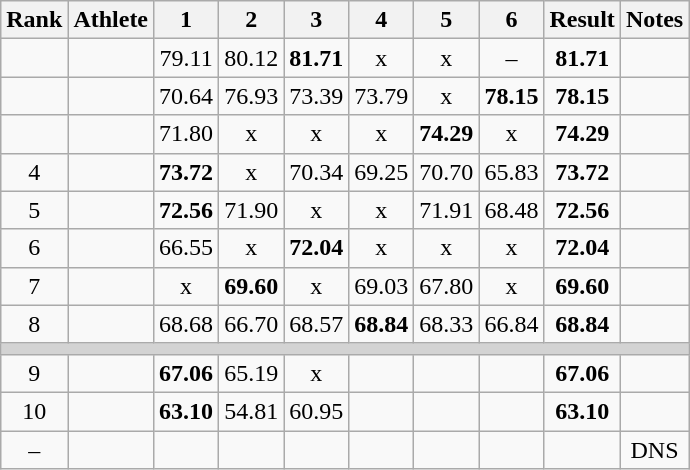<table class="wikitable sortable" style="text-align:center">
<tr>
<th>Rank</th>
<th>Athlete</th>
<th>1</th>
<th>2</th>
<th>3</th>
<th>4</th>
<th>5</th>
<th>6</th>
<th>Result</th>
<th>Notes</th>
</tr>
<tr>
<td></td>
<td align=left></td>
<td>79.11</td>
<td>80.12</td>
<td><strong>81.71</strong></td>
<td>x</td>
<td>x</td>
<td>–</td>
<td><strong>81.71</strong></td>
<td></td>
</tr>
<tr>
<td></td>
<td align=left></td>
<td>70.64</td>
<td>76.93</td>
<td>73.39</td>
<td>73.79</td>
<td>x</td>
<td><strong>78.15</strong></td>
<td><strong>78.15</strong></td>
<td></td>
</tr>
<tr>
<td></td>
<td align=left></td>
<td>71.80</td>
<td>x</td>
<td>x</td>
<td>x</td>
<td><strong>74.29</strong></td>
<td>x</td>
<td><strong>74.29</strong></td>
<td></td>
</tr>
<tr>
<td>4</td>
<td align=left></td>
<td><strong>73.72</strong></td>
<td>x</td>
<td>70.34</td>
<td>69.25</td>
<td>70.70</td>
<td>65.83</td>
<td><strong>73.72</strong></td>
<td></td>
</tr>
<tr>
<td>5</td>
<td align=left></td>
<td><strong>72.56</strong></td>
<td>71.90</td>
<td>x</td>
<td>x</td>
<td>71.91</td>
<td>68.48</td>
<td><strong>72.56</strong></td>
<td></td>
</tr>
<tr>
<td>6</td>
<td align=left></td>
<td>66.55</td>
<td>x</td>
<td><strong>72.04</strong></td>
<td>x</td>
<td>x</td>
<td>x</td>
<td><strong>72.04</strong></td>
<td></td>
</tr>
<tr>
<td>7</td>
<td align=left></td>
<td>x</td>
<td><strong>69.60</strong></td>
<td>x</td>
<td>69.03</td>
<td>67.80</td>
<td>x</td>
<td><strong>69.60</strong></td>
<td></td>
</tr>
<tr>
<td>8</td>
<td align=left></td>
<td>68.68</td>
<td>66.70</td>
<td>68.57</td>
<td><strong>68.84</strong></td>
<td>68.33</td>
<td>66.84</td>
<td><strong>68.84</strong></td>
<td></td>
</tr>
<tr>
<td colspan=10 bgcolor=lightgray></td>
</tr>
<tr>
<td>9</td>
<td align=left></td>
<td><strong>67.06</strong></td>
<td>65.19</td>
<td>x</td>
<td></td>
<td></td>
<td></td>
<td><strong>67.06</strong></td>
<td></td>
</tr>
<tr>
<td>10</td>
<td align=left></td>
<td><strong>63.10</strong></td>
<td>54.81</td>
<td>60.95</td>
<td></td>
<td></td>
<td></td>
<td><strong>63.10</strong></td>
<td></td>
</tr>
<tr>
<td>–</td>
<td align=left></td>
<td></td>
<td></td>
<td></td>
<td></td>
<td></td>
<td></td>
<td></td>
<td>DNS</td>
</tr>
</table>
